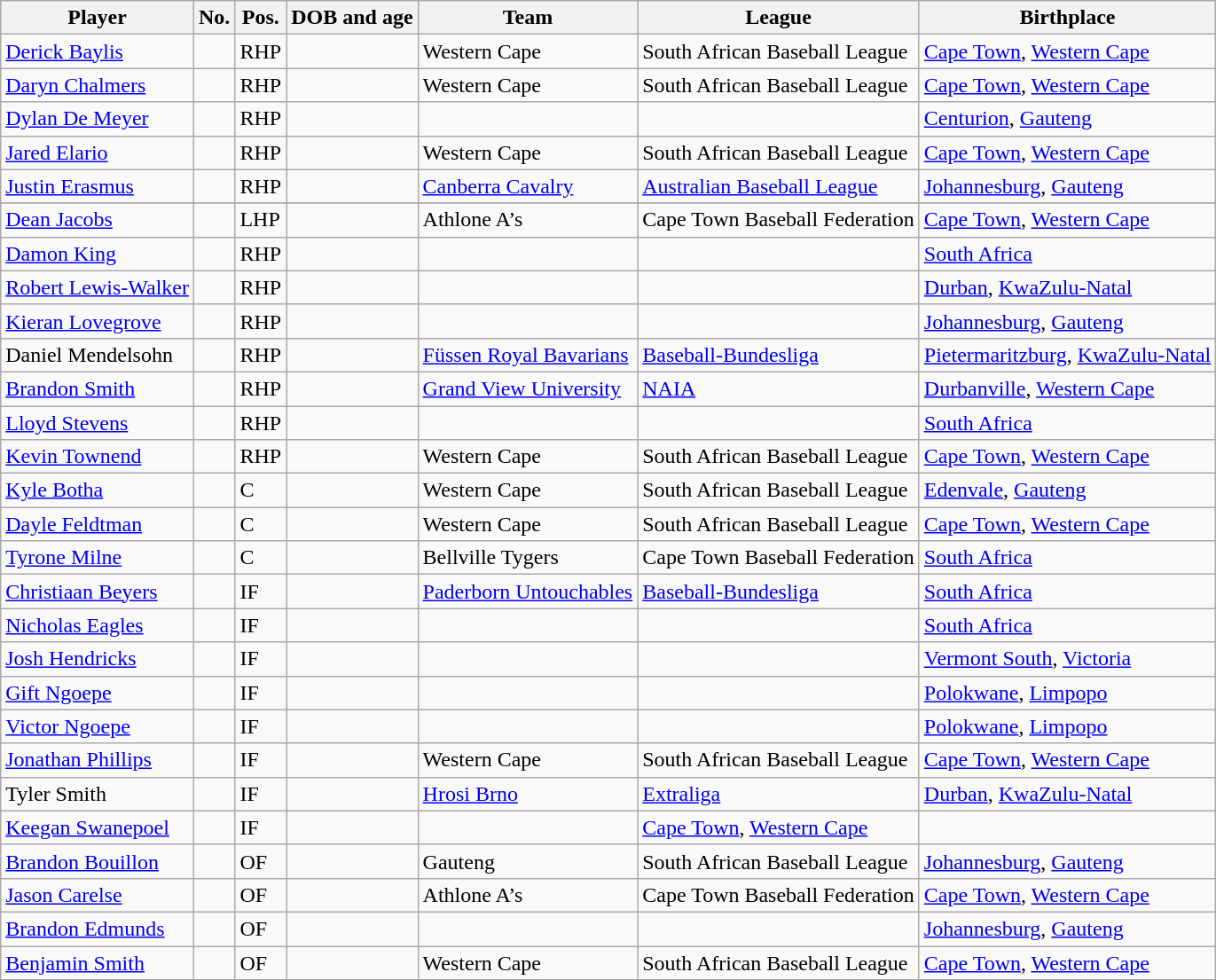<table class="wikitable sortable" style="white-space:nowrap;">
<tr>
<th>Player</th>
<th>No.</th>
<th>Pos.</th>
<th>DOB and age</th>
<th>Team</th>
<th>League</th>
<th>Birthplace</th>
</tr>
<tr>
<td><a href='#'>Derick Baylis</a></td>
<td></td>
<td>RHP</td>
<td></td>
<td> Western Cape</td>
<td>South African Baseball League</td>
<td> <a href='#'>Cape Town</a>, <a href='#'>Western Cape</a></td>
</tr>
<tr>
<td><a href='#'>Daryn Chalmers</a></td>
<td></td>
<td>RHP</td>
<td></td>
<td> Western Cape</td>
<td>South African Baseball League</td>
<td> <a href='#'>Cape Town</a>, <a href='#'>Western Cape</a></td>
</tr>
<tr>
<td><a href='#'>Dylan De Meyer</a></td>
<td></td>
<td>RHP</td>
<td></td>
<td></td>
<td></td>
<td> <a href='#'>Centurion</a>, <a href='#'>Gauteng</a></td>
</tr>
<tr>
<td><a href='#'>Jared Elario</a></td>
<td></td>
<td>RHP</td>
<td></td>
<td> Western Cape</td>
<td>South African Baseball League</td>
<td> <a href='#'>Cape Town</a>, <a href='#'>Western Cape</a></td>
</tr>
<tr>
<td><a href='#'>Justin Erasmus</a></td>
<td></td>
<td>RHP</td>
<td></td>
<td> <a href='#'>Canberra Cavalry</a></td>
<td><a href='#'>Australian Baseball League</a></td>
<td> <a href='#'>Johannesburg</a>, <a href='#'>Gauteng</a></td>
</tr>
<tr>
</tr>
<tr>
<td><a href='#'>Dean Jacobs</a></td>
<td></td>
<td>LHP</td>
<td></td>
<td> Athlone A’s</td>
<td>Cape Town Baseball Federation</td>
<td> <a href='#'>Cape Town</a>, <a href='#'>Western Cape</a></td>
</tr>
<tr>
<td><a href='#'>Damon King</a></td>
<td></td>
<td>RHP</td>
<td></td>
<td></td>
<td></td>
<td> <a href='#'>South Africa</a></td>
</tr>
<tr>
<td><a href='#'>Robert Lewis-Walker</a></td>
<td></td>
<td>RHP</td>
<td></td>
<td></td>
<td></td>
<td> <a href='#'>Durban</a>, <a href='#'>KwaZulu-Natal</a></td>
</tr>
<tr>
<td><a href='#'>Kieran Lovegrove</a></td>
<td></td>
<td>RHP</td>
<td></td>
<td></td>
<td></td>
<td> <a href='#'>Johannesburg</a>, <a href='#'>Gauteng</a></td>
</tr>
<tr>
<td>Daniel Mendelsohn</td>
<td></td>
<td>RHP</td>
<td></td>
<td> <a href='#'>Füssen Royal Bavarians</a></td>
<td><a href='#'>Baseball-Bundesliga</a></td>
<td> <a href='#'>Pietermaritzburg</a>, <a href='#'>KwaZulu-Natal</a></td>
</tr>
<tr>
<td><a href='#'>Brandon Smith</a></td>
<td></td>
<td>RHP</td>
<td></td>
<td> <a href='#'>Grand View University</a></td>
<td><a href='#'>NAIA</a></td>
<td> <a href='#'>Durbanville</a>, <a href='#'>Western Cape</a></td>
</tr>
<tr>
<td><a href='#'>Lloyd Stevens</a></td>
<td></td>
<td>RHP</td>
<td></td>
<td></td>
<td></td>
<td> <a href='#'>South Africa</a></td>
</tr>
<tr>
<td><a href='#'>Kevin Townend</a></td>
<td></td>
<td>RHP</td>
<td></td>
<td> Western Cape</td>
<td>South African Baseball League</td>
<td> <a href='#'>Cape Town</a>, <a href='#'>Western Cape</a></td>
</tr>
<tr>
<td><a href='#'>Kyle Botha</a></td>
<td></td>
<td>C</td>
<td></td>
<td> Western Cape</td>
<td>South African Baseball League</td>
<td> <a href='#'>Edenvale</a>, <a href='#'>Gauteng</a></td>
</tr>
<tr>
<td><a href='#'>Dayle Feldtman</a></td>
<td></td>
<td>C</td>
<td></td>
<td> Western Cape</td>
<td>South African Baseball League</td>
<td> <a href='#'>Cape Town</a>, <a href='#'>Western Cape</a></td>
</tr>
<tr>
<td><a href='#'>Tyrone Milne</a></td>
<td></td>
<td>C</td>
<td></td>
<td> Bellville Tygers</td>
<td>Cape Town Baseball Federation</td>
<td> <a href='#'>South Africa</a></td>
</tr>
<tr>
<td><a href='#'>Christiaan Beyers</a></td>
<td></td>
<td>IF</td>
<td></td>
<td> <a href='#'>Paderborn Untouchables</a></td>
<td><a href='#'>Baseball-Bundesliga</a></td>
<td> <a href='#'>South Africa</a></td>
</tr>
<tr>
<td><a href='#'>Nicholas Eagles</a></td>
<td></td>
<td>IF</td>
<td></td>
<td></td>
<td></td>
<td> <a href='#'>South Africa</a></td>
</tr>
<tr>
<td><a href='#'>Josh Hendricks</a></td>
<td></td>
<td>IF</td>
<td></td>
<td></td>
<td></td>
<td> <a href='#'>Vermont South</a>, <a href='#'>Victoria</a></td>
</tr>
<tr>
<td><a href='#'>Gift Ngoepe</a></td>
<td></td>
<td>IF</td>
<td></td>
<td></td>
<td></td>
<td> <a href='#'>Polokwane</a>, <a href='#'>Limpopo</a></td>
</tr>
<tr>
<td><a href='#'>Victor Ngoepe</a></td>
<td></td>
<td>IF</td>
<td></td>
<td></td>
<td></td>
<td> <a href='#'>Polokwane</a>, <a href='#'>Limpopo</a></td>
</tr>
<tr>
<td><a href='#'>Jonathan Phillips</a></td>
<td></td>
<td>IF</td>
<td></td>
<td> Western Cape</td>
<td>South African Baseball League</td>
<td> <a href='#'>Cape Town</a>, <a href='#'>Western Cape</a></td>
</tr>
<tr>
<td>Tyler Smith</td>
<td></td>
<td>IF</td>
<td></td>
<td> <a href='#'>Hrosi Brno</a></td>
<td><a href='#'>Extraliga</a></td>
<td> <a href='#'>Durban</a>, <a href='#'>KwaZulu-Natal</a></td>
</tr>
<tr>
<td><a href='#'>Keegan Swanepoel</a></td>
<td></td>
<td>IF</td>
<td></td>
<td></td>
<td> <a href='#'>Cape Town</a>, <a href='#'>Western Cape</a></td>
</tr>
<tr>
<td><a href='#'>Brandon Bouillon</a></td>
<td></td>
<td>OF</td>
<td></td>
<td> Gauteng</td>
<td>South African Baseball League</td>
<td> <a href='#'>Johannesburg</a>, <a href='#'>Gauteng</a></td>
</tr>
<tr>
<td><a href='#'>Jason Carelse</a></td>
<td></td>
<td>OF</td>
<td></td>
<td> Athlone A’s</td>
<td>Cape Town Baseball Federation</td>
<td> <a href='#'>Cape Town</a>, <a href='#'>Western Cape</a></td>
</tr>
<tr>
<td><a href='#'>Brandon Edmunds</a></td>
<td></td>
<td>OF</td>
<td></td>
<td></td>
<td></td>
<td> <a href='#'>Johannesburg</a>, <a href='#'>Gauteng</a></td>
</tr>
<tr>
<td><a href='#'>Benjamin Smith</a></td>
<td></td>
<td>OF</td>
<td></td>
<td> Western Cape</td>
<td>South African Baseball League</td>
<td> <a href='#'>Cape Town</a>, <a href='#'>Western Cape</a></td>
</tr>
</table>
